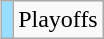<table class="wikitable" style="text-align:center;margin-left:1em;float:right">
<tr>
<td bgcolor=#97DEFF></td>
<td>Playoffs</td>
</tr>
</table>
